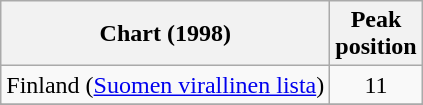<table class="wikitable sortable">
<tr>
<th>Chart (1998)</th>
<th>Peak<br>position</th>
</tr>
<tr>
<td>Finland (<a href='#'>Suomen virallinen lista</a>)</td>
<td align="center">11</td>
</tr>
<tr>
</tr>
<tr>
</tr>
<tr>
</tr>
</table>
